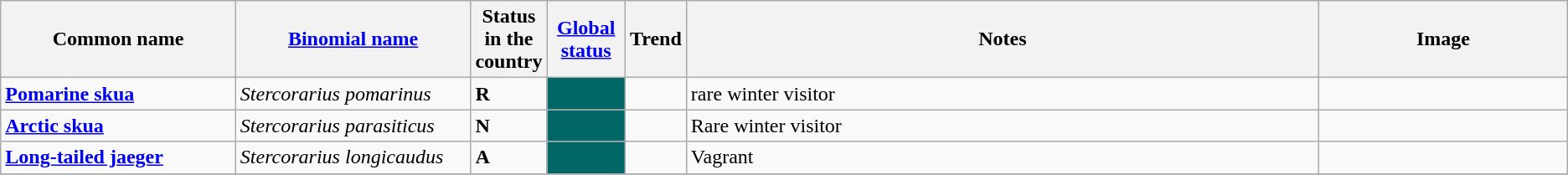<table class="wikitable sortable">
<tr>
<th width="15%">Common name</th>
<th width="15%"><a href='#'>Binomial name</a></th>
<th width="1%">Status in the country</th>
<th width="5%"><a href='#'>Global status</a></th>
<th width="1%">Trend</th>
<th class="unsortable">Notes</th>
<th class="unsortable">Image</th>
</tr>
<tr>
<td><strong><a href='#'>Pomarine skua</a></strong></td>
<td><em>Stercorarius pomarinus</em></td>
<td><strong>R</strong></td>
<td align=center style="background: #006666"></td>
<td align=center></td>
<td>rare winter visitor</td>
<td></td>
</tr>
<tr>
<td><strong><a href='#'>Arctic skua</a></strong></td>
<td><em>Stercorarius parasiticus</em></td>
<td><strong>N</strong></td>
<td align=center style="background: #006666"></td>
<td align=center></td>
<td>Rare winter visitor</td>
<td></td>
</tr>
<tr>
<td><strong><a href='#'>Long-tailed jaeger</a></strong></td>
<td><em>Stercorarius longicaudus</em></td>
<td><strong>A</strong></td>
<td align=center style="background: #006666"></td>
<td align=center></td>
<td>Vagrant</td>
<td></td>
</tr>
<tr>
</tr>
</table>
